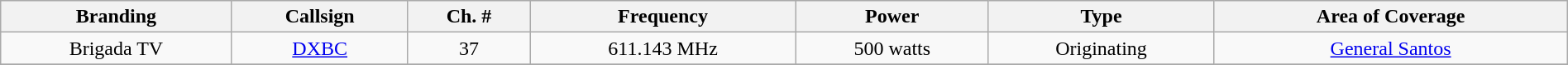<table class="wikitable sortable" style="width:100%; text-align:center;">
<tr>
<th>Branding</th>
<th>Callsign</th>
<th>Ch. #</th>
<th>Frequency</th>
<th>Power</th>
<th>Type</th>
<th class="unsortable">Area of Coverage</th>
</tr>
<tr>
<td>Brigada TV</td>
<td><a href='#'>DXBC</a></td>
<td>37</td>
<td>611.143 MHz</td>
<td>500 watts</td>
<td>Originating</td>
<td><a href='#'>General Santos</a></td>
</tr>
<tr>
</tr>
</table>
